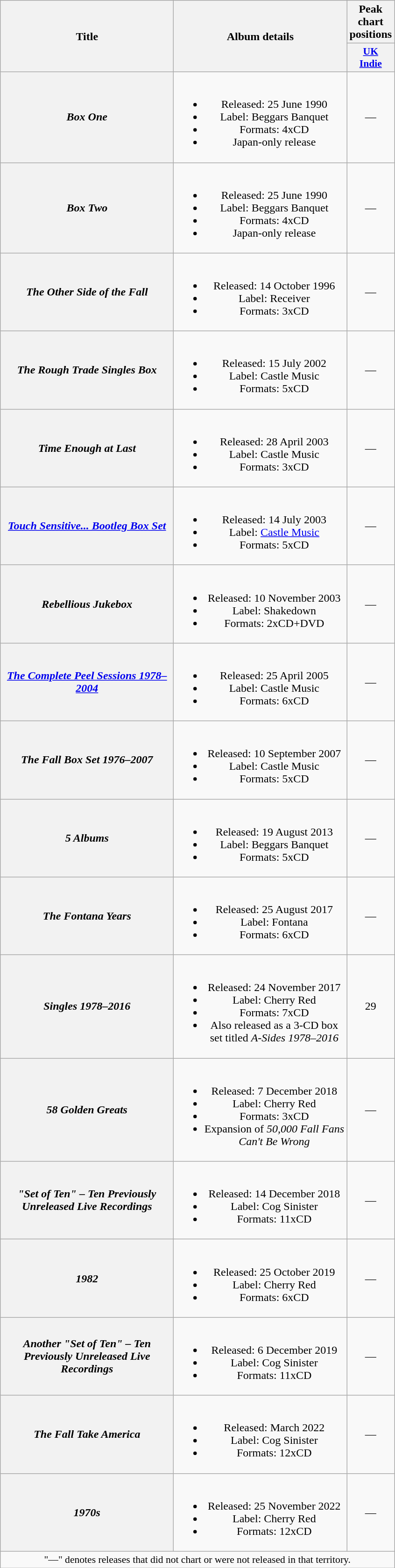<table class="wikitable plainrowheaders" style="text-align:center;">
<tr>
<th rowspan="2" scope="col" style="width:15em;">Title</th>
<th rowspan="2" scope="col" style="width:15em;">Album details</th>
<th>Peak chart positions</th>
</tr>
<tr>
<th scope="col" style="width:2em;font-size:90%;"><a href='#'>UK<br>Indie</a><br></th>
</tr>
<tr>
<th scope="row"><em>Box One</em></th>
<td><br><ul><li>Released: 25 June 1990</li><li>Label: Beggars Banquet</li><li>Formats: 4xCD</li><li>Japan-only release</li></ul></td>
<td>—</td>
</tr>
<tr>
<th scope="row"><em>Box Two</em></th>
<td><br><ul><li>Released: 25 June 1990</li><li>Label: Beggars Banquet</li><li>Formats: 4xCD</li><li>Japan-only release</li></ul></td>
<td>—</td>
</tr>
<tr>
<th scope="row"><em>The Other Side of the Fall</em></th>
<td><br><ul><li>Released: 14 October 1996</li><li>Label: Receiver</li><li>Formats: 3xCD</li></ul></td>
<td>—</td>
</tr>
<tr>
<th scope="row"><em>The Rough Trade Singles Box</em></th>
<td><br><ul><li>Released: 15 July 2002</li><li>Label: Castle Music</li><li>Formats: 5xCD</li></ul></td>
<td>—</td>
</tr>
<tr>
<th scope="row"><em>Time Enough at Last</em></th>
<td><br><ul><li>Released: 28 April 2003</li><li>Label: Castle Music</li><li>Formats: 3xCD</li></ul></td>
<td>—</td>
</tr>
<tr>
<th scope="row"><em><a href='#'>Touch Sensitive... Bootleg Box Set</a></em></th>
<td><br><ul><li>Released: 14 July 2003</li><li>Label: <a href='#'>Castle Music</a></li><li>Formats: 5xCD</li></ul></td>
<td>—</td>
</tr>
<tr>
<th scope="row"><em>Rebellious Jukebox</em></th>
<td><br><ul><li>Released: 10 November 2003</li><li>Label: Shakedown</li><li>Formats: 2xCD+DVD</li></ul></td>
<td>—</td>
</tr>
<tr>
<th scope="row"><em><a href='#'>The Complete Peel Sessions 1978–2004</a></em></th>
<td><br><ul><li>Released: 25 April 2005</li><li>Label: Castle Music</li><li>Formats: 6xCD</li></ul></td>
<td>—</td>
</tr>
<tr>
<th scope="row"><em>The Fall Box Set 1976–2007</em></th>
<td><br><ul><li>Released: 10 September 2007</li><li>Label: Castle Music</li><li>Formats: 5xCD</li></ul></td>
<td>—</td>
</tr>
<tr>
<th scope="row"><em>5 Albums</em></th>
<td><br><ul><li>Released: 19 August 2013</li><li>Label: Beggars Banquet</li><li>Formats: 5xCD</li></ul></td>
<td>—</td>
</tr>
<tr>
<th scope="row"><em>The Fontana Years</em></th>
<td><br><ul><li>Released: 25 August 2017</li><li>Label: Fontana</li><li>Formats: 6xCD</li></ul></td>
<td>—</td>
</tr>
<tr>
<th scope="row"><em>Singles 1978–2016</em></th>
<td><br><ul><li>Released: 24 November 2017</li><li>Label: Cherry Red</li><li>Formats: 7xCD</li><li>Also released as a 3-CD box set titled <em>A-Sides 1978–2016</em></li></ul></td>
<td>29</td>
</tr>
<tr>
<th scope="row"><em>58 Golden Greats</em></th>
<td><br><ul><li>Released: 7 December 2018</li><li>Label: Cherry Red</li><li>Formats: 3xCD</li><li>Expansion of <em>50,000 Fall Fans Can't Be Wrong</em></li></ul></td>
<td>—</td>
</tr>
<tr>
<th scope="row"><em>"Set of Ten" – Ten Previously Unreleased Live Recordings</em></th>
<td><br><ul><li>Released: 14 December 2018</li><li>Label: Cog Sinister</li><li>Formats: 11xCD</li></ul></td>
<td>—</td>
</tr>
<tr>
<th scope="row"><em>1982</em></th>
<td><br><ul><li>Released: 25 October 2019</li><li>Label: Cherry Red</li><li>Formats: 6xCD</li></ul></td>
<td>—</td>
</tr>
<tr>
<th scope="row"><em>Another "Set of Ten" – Ten Previously Unreleased Live Recordings</em></th>
<td><br><ul><li>Released: 6 December 2019</li><li>Label: Cog Sinister</li><li>Formats: 11xCD</li></ul></td>
<td>—</td>
</tr>
<tr>
<th scope="row"><em>The Fall Take America</em></th>
<td><br><ul><li>Released: March 2022</li><li>Label: Cog Sinister</li><li>Formats: 12xCD</li></ul></td>
<td>—</td>
</tr>
<tr>
<th scope="row"><em>1970s</em></th>
<td><br><ul><li>Released: 25 November 2022</li><li>Label: Cherry Red</li><li>Formats: 12xCD</li></ul></td>
<td>—</td>
</tr>
<tr>
<td colspan="3" style="font-size:90%">"—" denotes releases that did not chart or were not released in that territory.</td>
</tr>
</table>
